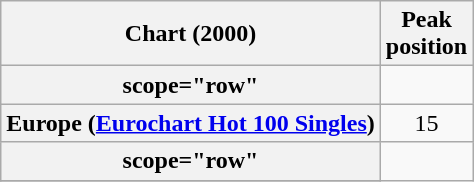<table class="wikitable sortable plainrowheaders">
<tr>
<th>Chart (2000)</th>
<th>Peak <br>position</th>
</tr>
<tr>
<th>scope="row"</th>
</tr>
<tr>
<th scope="row">Europe (<a href='#'>Eurochart Hot 100 Singles</a>)</th>
<td align="center">15</td>
</tr>
<tr>
<th>scope="row"</th>
</tr>
<tr>
</tr>
</table>
